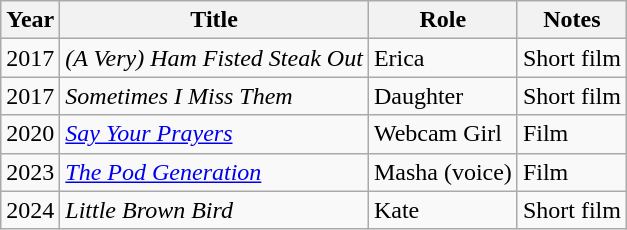<table class="wikitable sortable">
<tr>
<th>Year</th>
<th>Title</th>
<th>Role</th>
<th>Notes</th>
</tr>
<tr>
<td>2017</td>
<td><em> (A Very) Ham Fisted Steak Out </em></td>
<td>Erica</td>
<td>Short film</td>
</tr>
<tr>
<td>2017</td>
<td><em> Sometimes I Miss Them</em></td>
<td>Daughter</td>
<td>Short film </td>
</tr>
<tr>
<td>2020</td>
<td><em><a href='#'>Say Your Prayers</a></em></td>
<td>Webcam Girl</td>
<td>Film </td>
</tr>
<tr>
<td>2023</td>
<td><em><a href='#'>The Pod Generation</a></em></td>
<td>Masha (voice)</td>
<td>Film </td>
</tr>
<tr>
<td>2024</td>
<td><em>Little Brown Bird</em></td>
<td>Kate</td>
<td>Short film</td>
</tr>
</table>
